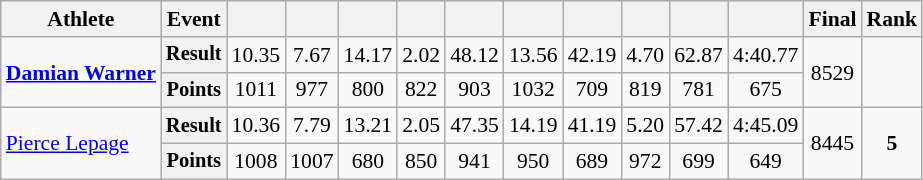<table class="wikitable" style="font-size:90%">
<tr>
<th>Athlete</th>
<th>Event</th>
<th></th>
<th></th>
<th></th>
<th></th>
<th></th>
<th></th>
<th></th>
<th></th>
<th></th>
<th></th>
<th>Final</th>
<th>Rank</th>
</tr>
<tr align=center>
<td rowspan=2 align=left><strong><a href='#'>Damian Warner</a></strong></td>
<th style="font-size:95%">Result</th>
<td>10.35</td>
<td>7.67</td>
<td>14.17</td>
<td>2.02</td>
<td>48.12</td>
<td>13.56</td>
<td>42.19</td>
<td>4.70</td>
<td>62.87</td>
<td>4:40.77</td>
<td rowspan=2>8529</td>
<td rowspan=2></td>
</tr>
<tr align=center>
<th style="font-size:95%">Points</th>
<td>1011</td>
<td>977</td>
<td>800</td>
<td>822</td>
<td>903</td>
<td>1032</td>
<td>709</td>
<td>819</td>
<td>781</td>
<td>675</td>
</tr>
<tr align=center>
<td rowspan=2 align=left><a href='#'>Pierce Lepage</a></td>
<th style="font-size:95%">Result</th>
<td>10.36</td>
<td>7.79</td>
<td>13.21</td>
<td>2.05</td>
<td>47.35</td>
<td>14.19</td>
<td>41.19</td>
<td>5.20</td>
<td>57.42</td>
<td>4:45.09</td>
<td rowspan=2>8445</td>
<td rowspan=2><strong>5</strong></td>
</tr>
<tr align=center>
<th style="font-size:95%">Points</th>
<td>1008</td>
<td>1007</td>
<td>680</td>
<td>850</td>
<td>941</td>
<td>950</td>
<td>689</td>
<td>972</td>
<td>699</td>
<td>649</td>
</tr>
</table>
